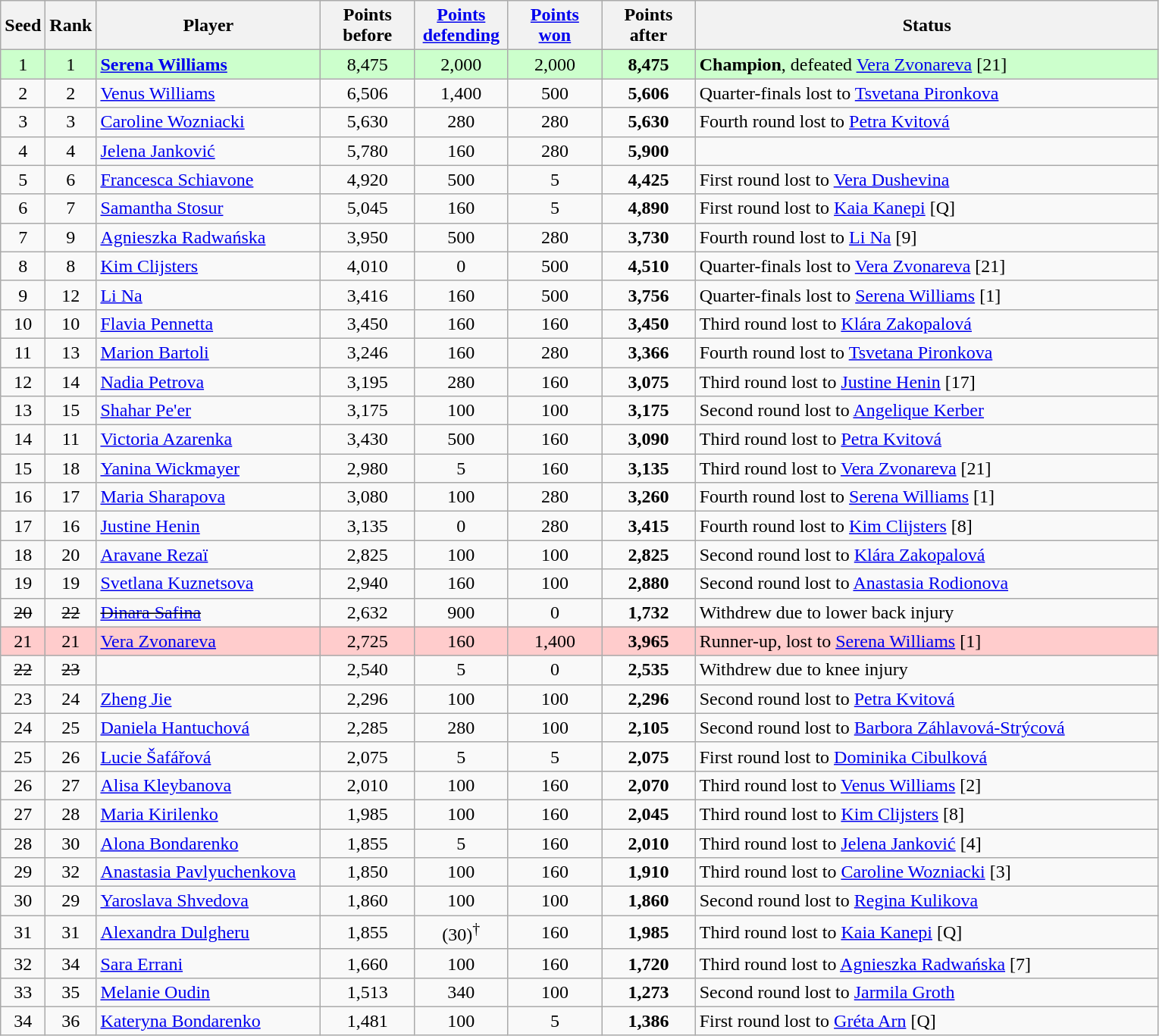<table class="wikitable sortable" style="text-align:center;">
<tr>
<th style="width:30px;">Seed</th>
<th style="width:30px;">Rank</th>
<th style="width:190px;">Player</th>
<th style="width:75px;">Points <br>before</th>
<th style="width:75px;"><a href='#'>Points <br>defending</a></th>
<th style="width:75px;"><a href='#'>Points <br>won</a></th>
<th style="width:75px;">Points <br>after</th>
<th style="width:400px;">Status</th>
</tr>
<tr style="background:#cfc;">
<td>1</td>
<td>1</td>
<td style="text-align:left;" data-sort-value=> <strong><a href='#'>Serena Williams</a></strong></td>
<td>8,475</td>
<td>2,000</td>
<td>2,000</td>
<td><strong>8,475</strong></td>
<td style="text-align:left;" data-sort-value=><strong>Champion</strong>, defeated  <a href='#'>Vera Zvonareva</a> [21]</td>
</tr>
<tr>
<td>2</td>
<td>2</td>
<td style="text-align:left;" data-sort-value=> <a href='#'>Venus Williams</a></td>
<td>6,506</td>
<td>1,400</td>
<td>500</td>
<td><strong>5,606</strong></td>
<td style="text-align:left;" data-sort-value=>Quarter-finals lost to  <a href='#'>Tsvetana Pironkova</a></td>
</tr>
<tr>
<td>3</td>
<td>3</td>
<td style="text-align:left;" data-sort-value=> <a href='#'>Caroline Wozniacki</a></td>
<td>5,630</td>
<td>280</td>
<td>280</td>
<td><strong>5,630</strong></td>
<td style="text-align:left;" data-sort-value=>Fourth round lost to  <a href='#'>Petra Kvitová</a></td>
</tr>
<tr>
<td>4</td>
<td>4</td>
<td style="text-align:left;" data-sort-value=> <a href='#'>Jelena Janković</a></td>
<td>5,780</td>
<td>160</td>
<td>280</td>
<td><strong>5,900</strong></td>
<td style="text-align:left;" data-sort-value=></td>
</tr>
<tr>
<td>5</td>
<td>6</td>
<td style="text-align:left;" data-sort-value=> <a href='#'>Francesca Schiavone</a></td>
<td>4,920</td>
<td>500</td>
<td>5</td>
<td><strong>4,425</strong></td>
<td style="text-align:left;" data-sort-value=>First round lost to  <a href='#'>Vera Dushevina</a></td>
</tr>
<tr>
<td>6</td>
<td>7</td>
<td style="text-align:left;" data-sort-value=> <a href='#'>Samantha Stosur</a></td>
<td>5,045</td>
<td>160</td>
<td>5</td>
<td><strong>4,890</strong></td>
<td style="text-align:left;" data-sort-value=>First round lost to  <a href='#'>Kaia Kanepi</a> [Q]</td>
</tr>
<tr>
<td>7</td>
<td>9</td>
<td style="text-align:left;" data-sort-value=> <a href='#'>Agnieszka Radwańska</a></td>
<td>3,950</td>
<td>500</td>
<td>280</td>
<td><strong>3,730</strong></td>
<td style="text-align:left;" data-sort-value=>Fourth round lost to  <a href='#'>Li Na</a> [9]</td>
</tr>
<tr>
<td>8</td>
<td>8</td>
<td style="text-align:left;" data-sort-value=> <a href='#'>Kim Clijsters</a></td>
<td>4,010</td>
<td>0</td>
<td>500</td>
<td><strong>4,510</strong></td>
<td style="text-align:left;" data-sort-value=>Quarter-finals lost to  <a href='#'>Vera Zvonareva</a> [21]</td>
</tr>
<tr>
<td>9</td>
<td>12</td>
<td style="text-align:left;" data-sort-value=> <a href='#'>Li Na</a></td>
<td>3,416</td>
<td>160</td>
<td>500</td>
<td><strong>3,756</strong></td>
<td style="text-align:left;" data-sort-value=>Quarter-finals lost to  <a href='#'>Serena Williams</a> [1]</td>
</tr>
<tr>
<td>10</td>
<td>10</td>
<td style="text-align:left;" data-sort-value=> <a href='#'>Flavia Pennetta</a></td>
<td>3,450</td>
<td>160</td>
<td>160</td>
<td><strong>3,450</strong></td>
<td style="text-align:left;" data-sort-value=>Third round lost to  <a href='#'>Klára Zakopalová</a></td>
</tr>
<tr>
<td>11</td>
<td>13</td>
<td style="text-align:left;" data-sort-value=> <a href='#'>Marion Bartoli</a></td>
<td>3,246</td>
<td>160</td>
<td>280</td>
<td><strong>3,366</strong></td>
<td style="text-align:left;" data-sort-value=>Fourth round lost to  <a href='#'>Tsvetana Pironkova</a></td>
</tr>
<tr>
<td>12</td>
<td>14</td>
<td style="text-align:left;" data-sort-value=> <a href='#'>Nadia Petrova</a></td>
<td>3,195</td>
<td>280</td>
<td>160</td>
<td><strong>3,075</strong></td>
<td style="text-align:left;" data-sort-value=>Third round lost to  <a href='#'>Justine Henin</a> [17]</td>
</tr>
<tr>
<td>13</td>
<td>15</td>
<td style="text-align:left;" data-sort-value=> <a href='#'>Shahar Pe'er</a></td>
<td>3,175</td>
<td>100</td>
<td>100</td>
<td><strong>3,175</strong></td>
<td style="text-align:left;" data-sort-value=>Second round lost to  <a href='#'>Angelique Kerber</a></td>
</tr>
<tr>
<td>14</td>
<td>11</td>
<td style="text-align:left;" data-sort-value=> <a href='#'>Victoria Azarenka</a></td>
<td>3,430</td>
<td>500</td>
<td>160</td>
<td><strong>3,090</strong></td>
<td style="text-align:left;" data-sort-value=>Third round lost to  <a href='#'>Petra Kvitová</a></td>
</tr>
<tr>
<td>15</td>
<td>18</td>
<td style="text-align:left;" data-sort-value=> <a href='#'>Yanina Wickmayer</a></td>
<td>2,980</td>
<td>5</td>
<td>160</td>
<td><strong>3,135</strong></td>
<td style="text-align:left;" data-sort-value=>Third round lost to  <a href='#'>Vera Zvonareva</a> [21]</td>
</tr>
<tr>
<td>16</td>
<td>17</td>
<td style="text-align:left;" data-sort-value=> <a href='#'>Maria Sharapova</a></td>
<td>3,080</td>
<td>100</td>
<td>280</td>
<td><strong>3,260</strong></td>
<td style="text-align:left;" data-sort-value=>Fourth round lost to  <a href='#'>Serena Williams</a> [1]</td>
</tr>
<tr>
<td>17</td>
<td>16</td>
<td style="text-align:left;" data-sort-value=> <a href='#'>Justine Henin</a></td>
<td>3,135</td>
<td>0</td>
<td>280</td>
<td><strong>3,415</strong></td>
<td style="text-align:left;" data-sort-value=>Fourth round lost to  <a href='#'>Kim Clijsters</a> [8]</td>
</tr>
<tr>
<td>18</td>
<td>20</td>
<td style="text-align:left;" data-sort-value=> <a href='#'>Aravane Rezaï</a></td>
<td>2,825</td>
<td>100</td>
<td>100</td>
<td><strong>2,825</strong></td>
<td style="text-align:left;" data-sort-value=>Second round lost to  <a href='#'>Klára Zakopalová</a></td>
</tr>
<tr>
<td>19</td>
<td>19</td>
<td style="text-align:left;" data-sort-value=> <a href='#'>Svetlana Kuznetsova</a></td>
<td>2,940</td>
<td>160</td>
<td>100</td>
<td><strong>2,880</strong></td>
<td style="text-align:left;" data-sort-value=>Second round lost to  <a href='#'>Anastasia Rodionova</a></td>
</tr>
<tr>
<td><s>20</s></td>
<td><s>22</s></td>
<td style="text-align:left;"><s> <a href='#'>Dinara Safina</a></s></td>
<td>2,632</td>
<td>900</td>
<td>0</td>
<td><strong>1,732</strong></td>
<td style="text-align:left;">Withdrew due to lower back injury</td>
</tr>
<tr style="background:#fcc;">
<td>21</td>
<td>21</td>
<td style="text-align:left;" data-sort-value=> <a href='#'>Vera Zvonareva</a></td>
<td>2,725</td>
<td>160</td>
<td>1,400</td>
<td><strong>3,965</strong></td>
<td style="text-align:left;" data-sort-value=>Runner-up, lost to  <a href='#'>Serena Williams</a> [1]</td>
</tr>
<tr>
<td><s>22</s></td>
<td><s>23</s></td>
<td style="text-align:left;"></td>
<td>2,540</td>
<td>5</td>
<td>0</td>
<td><strong>2,535</strong></td>
<td style="text-align:left;">Withdrew due to knee injury</td>
</tr>
<tr>
<td>23</td>
<td>24</td>
<td style="text-align:left;" data-sort-value=> <a href='#'>Zheng Jie</a></td>
<td>2,296</td>
<td>100</td>
<td>100</td>
<td><strong>2,296</strong></td>
<td style="text-align:left;" data-sort-value=>Second round lost to  <a href='#'>Petra Kvitová</a></td>
</tr>
<tr>
<td>24</td>
<td>25</td>
<td style="text-align:left;" data-sort-value=> <a href='#'>Daniela Hantuchová</a></td>
<td>2,285</td>
<td>280</td>
<td>100</td>
<td><strong>2,105</strong></td>
<td style="text-align:left;" data-sort-value=>Second round lost to  <a href='#'>Barbora Záhlavová-Strýcová</a></td>
</tr>
<tr>
<td>25</td>
<td>26</td>
<td style="text-align:left;" data-sort-value=> <a href='#'>Lucie Šafářová</a></td>
<td>2,075</td>
<td>5</td>
<td>5</td>
<td><strong>2,075</strong></td>
<td style="text-align:left;" data-sort-value=>First round lost to  <a href='#'>Dominika Cibulková</a></td>
</tr>
<tr>
<td>26</td>
<td>27</td>
<td style="text-align:left;" data-sort-value=> <a href='#'>Alisa Kleybanova</a></td>
<td>2,010</td>
<td>100</td>
<td>160</td>
<td><strong>2,070</strong></td>
<td style="text-align:left;" data-sort-value=>Third round lost to  <a href='#'>Venus Williams</a> [2]</td>
</tr>
<tr>
<td>27</td>
<td>28</td>
<td style="text-align:left;" data-sort-value=> <a href='#'>Maria Kirilenko</a></td>
<td>1,985</td>
<td>100</td>
<td>160</td>
<td><strong>2,045</strong></td>
<td style="text-align:left;" data-sort-value=>Third round lost to  <a href='#'>Kim Clijsters</a> [8]</td>
</tr>
<tr>
<td>28</td>
<td>30</td>
<td style="text-align:left;" data-sort-value=> <a href='#'>Alona Bondarenko</a></td>
<td>1,855</td>
<td>5</td>
<td>160</td>
<td><strong>2,010</strong></td>
<td style="text-align:left;" data-sort-value=>Third round lost to  <a href='#'>Jelena Janković</a> [4]</td>
</tr>
<tr>
<td>29</td>
<td>32</td>
<td style="text-align:left;" data-sort-value=> <a href='#'>Anastasia Pavlyuchenkova</a></td>
<td>1,850</td>
<td>100</td>
<td>160</td>
<td><strong>1,910</strong></td>
<td style="text-align:left;" data-sort-value=>Third round lost to  <a href='#'>Caroline Wozniacki</a> [3]</td>
</tr>
<tr>
<td>30</td>
<td>29</td>
<td style="text-align:left;" data-sort-value=> <a href='#'>Yaroslava Shvedova</a></td>
<td>1,860</td>
<td>100</td>
<td>100</td>
<td><strong>1,860</strong></td>
<td style="text-align:left;" data-sort-value=>Second round lost to  <a href='#'>Regina Kulikova</a></td>
</tr>
<tr>
<td>31</td>
<td>31</td>
<td style="text-align:left;" data-sort-value=> <a href='#'>Alexandra Dulgheru</a></td>
<td>1,855</td>
<td>(30)<sup>†</sup></td>
<td>160</td>
<td><strong>1,985</strong></td>
<td style="text-align:left;" data-sort-value=>Third round lost to  <a href='#'>Kaia Kanepi</a> [Q]</td>
</tr>
<tr>
<td>32</td>
<td>34</td>
<td style="text-align:left;" data-sort-value=> <a href='#'>Sara Errani</a></td>
<td>1,660</td>
<td>100</td>
<td>160</td>
<td><strong>1,720</strong></td>
<td style="text-align:left;" data-sort-value=>Third round lost to  <a href='#'>Agnieszka Radwańska</a> [7]</td>
</tr>
<tr>
<td>33</td>
<td>35</td>
<td style="text-align:left;" data-sort-value=> <a href='#'>Melanie Oudin</a></td>
<td>1,513</td>
<td>340</td>
<td>100</td>
<td><strong>1,273</strong></td>
<td style="text-align:left;" data-sort-value=>Second round lost to  <a href='#'>Jarmila Groth</a></td>
</tr>
<tr>
<td>34</td>
<td>36</td>
<td style="text-align:left;" data-sort-value=> <a href='#'>Kateryna Bondarenko</a></td>
<td>1,481</td>
<td>100</td>
<td>5</td>
<td><strong>1,386</strong></td>
<td style="text-align:left;" data-sort-value=>First round lost to  <a href='#'>Gréta Arn</a> [Q]</td>
</tr>
</table>
